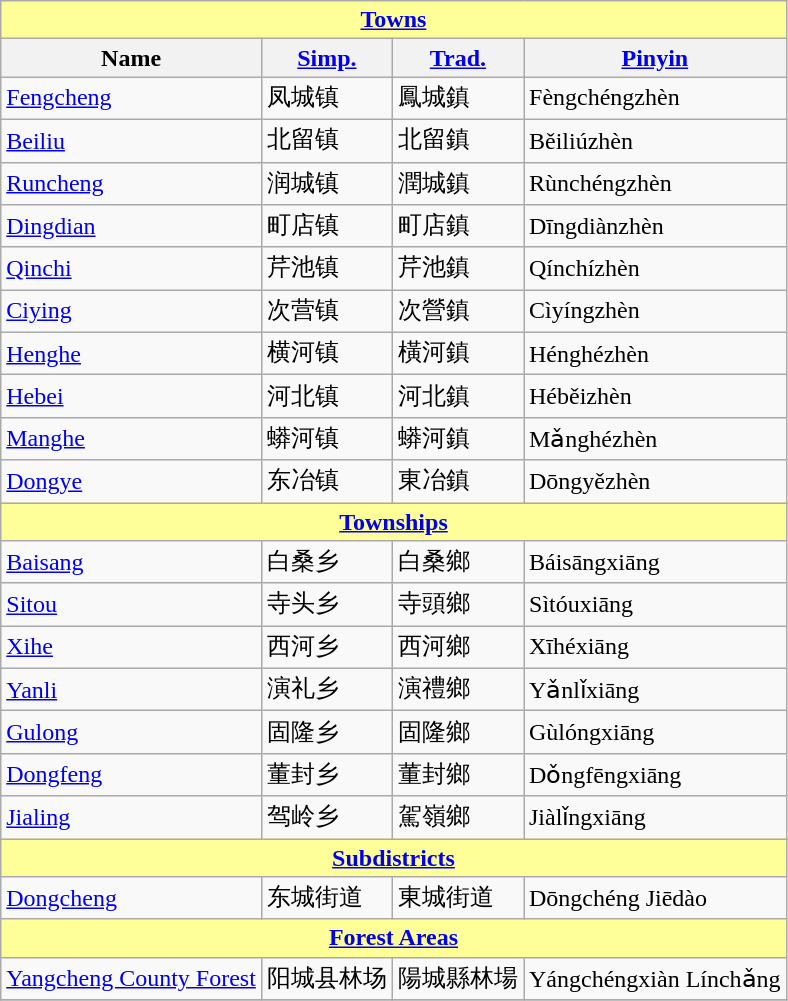<table class="wikitable">
<tr>
<th colspan=4 style="background:#ffff99;"><a href='#'>Towns</a></th>
</tr>
<tr>
<th>Name</th>
<th><a href='#'>Simp.</a></th>
<th><a href='#'>Trad.</a></th>
<th><a href='#'>Pinyin</a></th>
</tr>
<tr>
<td><a href='#'>Fengcheng</a></td>
<td>凤城镇</td>
<td>鳳城鎮</td>
<td>Fèngchéngzhèn</td>
</tr>
<tr>
<td><a href='#'>Beiliu</a></td>
<td>北留镇</td>
<td>北留鎮</td>
<td>Běiliúzhèn</td>
</tr>
<tr>
<td><a href='#'>Runcheng</a></td>
<td>润城镇</td>
<td>潤城鎮</td>
<td>Rùnchéngzhèn</td>
</tr>
<tr>
<td><a href='#'>Dingdian</a></td>
<td>町店镇</td>
<td>町店鎮</td>
<td>Dīngdiànzhèn</td>
</tr>
<tr>
<td><a href='#'>Qinchi</a></td>
<td>芹池镇</td>
<td>芹池鎮</td>
<td>Qínchízhèn</td>
</tr>
<tr>
<td><a href='#'>Ciying</a></td>
<td>次营镇</td>
<td>次營鎮</td>
<td>Cìyíngzhèn</td>
</tr>
<tr>
<td><a href='#'>Henghe</a></td>
<td>横河镇</td>
<td>橫河鎮</td>
<td>Hénghézhèn</td>
</tr>
<tr>
<td><a href='#'>Hebei</a></td>
<td>河北镇</td>
<td>河北鎮</td>
<td>Héběizhèn</td>
</tr>
<tr>
<td><a href='#'>Manghe</a></td>
<td>蟒河镇</td>
<td>蟒河鎮</td>
<td>Mǎnghézhèn</td>
</tr>
<tr>
<td><a href='#'>Dongye</a></td>
<td>东冶镇</td>
<td>東冶鎮</td>
<td>Dōngyězhèn</td>
</tr>
<tr>
<th colspan=4 style="background:#ffff99;"><a href='#'>Townships</a></th>
</tr>
<tr>
<td><a href='#'>Baisang</a></td>
<td>白桑乡</td>
<td>白桑鄉</td>
<td>Báisāngxiāng</td>
</tr>
<tr>
<td><a href='#'>Sitou</a></td>
<td>寺头乡</td>
<td>寺頭鄉</td>
<td>Sìtóuxiāng</td>
</tr>
<tr>
<td><a href='#'>Xihe</a></td>
<td>西河乡</td>
<td>西河鄉</td>
<td>Xīhéxiāng</td>
</tr>
<tr>
<td><a href='#'>Yanli</a></td>
<td>演礼乡</td>
<td>演禮鄉</td>
<td>Yǎnlǐxiāng</td>
</tr>
<tr>
<td><a href='#'>Gulong</a></td>
<td>固隆乡</td>
<td>固隆鄉</td>
<td>Gùlóngxiāng</td>
</tr>
<tr>
<td><a href='#'>Dongfeng</a></td>
<td>董封乡</td>
<td>董封鄉</td>
<td>Dǒngfēngxiāng</td>
</tr>
<tr>
<td><a href='#'>Jialing</a></td>
<td>驾岭乡</td>
<td>駕嶺鄉</td>
<td>Jiàlǐngxiāng</td>
</tr>
<tr>
<th colspan=4 style="background:#ffff99;"><a href='#'>Subdistricts</a></th>
</tr>
<tr>
<td><a href='#'>Dongcheng</a></td>
<td>东城街道</td>
<td>東城街道</td>
<td>Dōngchéng Jiēdào</td>
</tr>
<tr>
<th colspan=4 style="background:#ffff99;"><a href='#'>Forest Areas</a></th>
</tr>
<tr>
<td><a href='#'>Yangcheng County Forest</a></td>
<td>阳城县林场</td>
<td>陽城縣林場</td>
<td>Yángchéngxiàn Línchǎng</td>
</tr>
<tr>
</tr>
</table>
